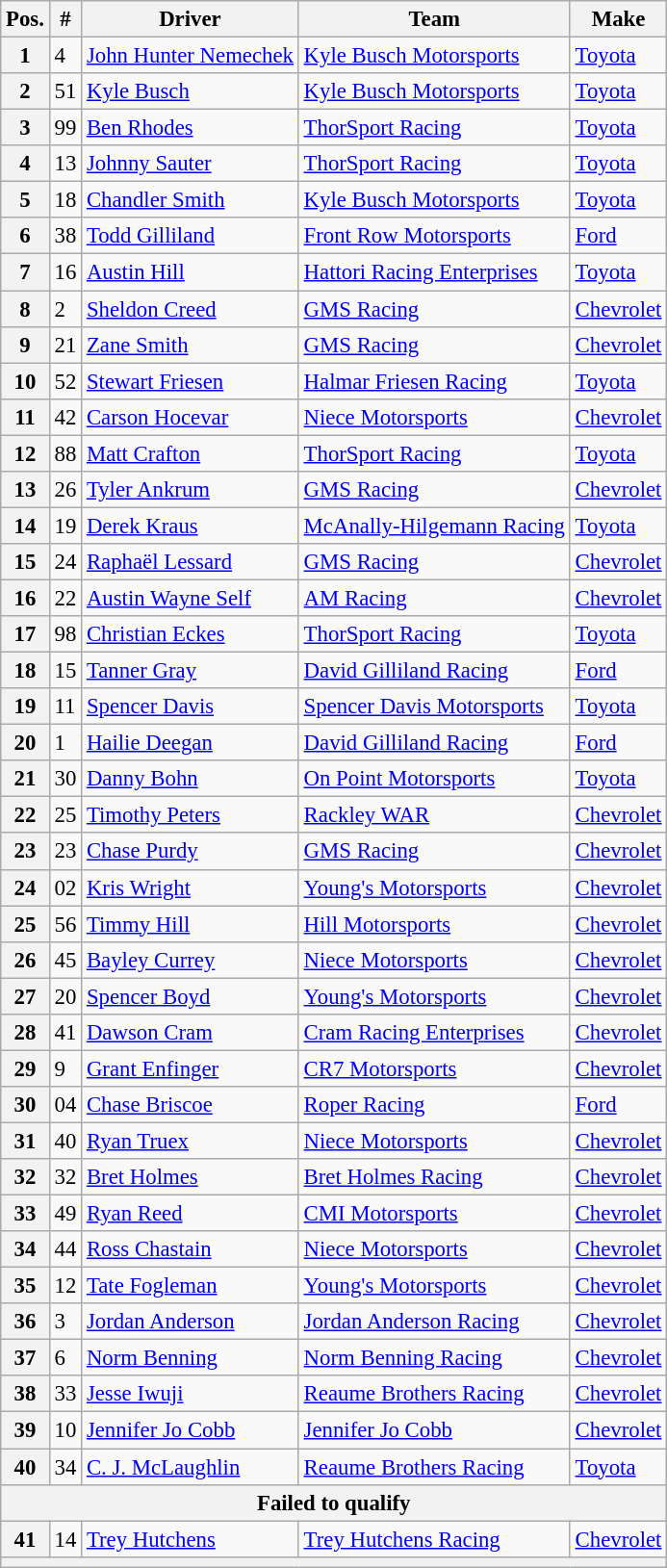<table class="wikitable" style="font-size: 95%;">
<tr>
<th>Pos.</th>
<th>#</th>
<th>Driver</th>
<th>Team</th>
<th>Make</th>
</tr>
<tr>
<th>1</th>
<td>4</td>
<td><a href='#'>John Hunter Nemechek</a></td>
<td><a href='#'>Kyle Busch Motorsports</a></td>
<td><a href='#'>Toyota</a></td>
</tr>
<tr>
<th>2</th>
<td>51</td>
<td><a href='#'>Kyle Busch</a></td>
<td><a href='#'>Kyle Busch Motorsports</a></td>
<td><a href='#'>Toyota</a></td>
</tr>
<tr>
<th>3</th>
<td>99</td>
<td><a href='#'>Ben Rhodes</a></td>
<td><a href='#'>ThorSport Racing</a></td>
<td><a href='#'>Toyota</a></td>
</tr>
<tr>
<th>4</th>
<td>13</td>
<td><a href='#'>Johnny Sauter</a></td>
<td><a href='#'>ThorSport Racing</a></td>
<td><a href='#'>Toyota</a></td>
</tr>
<tr>
<th>5</th>
<td>18</td>
<td><a href='#'>Chandler Smith</a></td>
<td><a href='#'>Kyle Busch Motorsports</a></td>
<td><a href='#'>Toyota</a></td>
</tr>
<tr>
<th>6</th>
<td>38</td>
<td><a href='#'>Todd Gilliland</a></td>
<td><a href='#'>Front Row Motorsports</a></td>
<td><a href='#'>Ford</a></td>
</tr>
<tr>
<th>7</th>
<td>16</td>
<td><a href='#'>Austin Hill</a></td>
<td><a href='#'>Hattori Racing Enterprises</a></td>
<td><a href='#'>Toyota</a></td>
</tr>
<tr>
<th>8</th>
<td>2</td>
<td><a href='#'>Sheldon Creed</a></td>
<td><a href='#'>GMS Racing</a></td>
<td><a href='#'>Chevrolet</a></td>
</tr>
<tr>
<th>9</th>
<td>21</td>
<td><a href='#'>Zane Smith</a></td>
<td><a href='#'>GMS Racing</a></td>
<td><a href='#'>Chevrolet</a></td>
</tr>
<tr>
<th>10</th>
<td>52</td>
<td><a href='#'>Stewart Friesen</a></td>
<td><a href='#'>Halmar Friesen Racing</a></td>
<td><a href='#'>Toyota</a></td>
</tr>
<tr>
<th>11</th>
<td>42</td>
<td><a href='#'>Carson Hocevar</a></td>
<td><a href='#'>Niece Motorsports</a></td>
<td><a href='#'>Chevrolet</a></td>
</tr>
<tr>
<th>12</th>
<td>88</td>
<td><a href='#'>Matt Crafton</a></td>
<td><a href='#'>ThorSport Racing</a></td>
<td><a href='#'>Toyota</a></td>
</tr>
<tr>
<th>13</th>
<td>26</td>
<td><a href='#'>Tyler Ankrum</a></td>
<td><a href='#'>GMS Racing</a></td>
<td><a href='#'>Chevrolet</a></td>
</tr>
<tr>
<th>14</th>
<td>19</td>
<td><a href='#'>Derek Kraus</a></td>
<td><a href='#'>McAnally-Hilgemann Racing</a></td>
<td><a href='#'>Toyota</a></td>
</tr>
<tr>
<th>15</th>
<td>24</td>
<td><a href='#'>Raphaël Lessard</a></td>
<td><a href='#'>GMS Racing</a></td>
<td><a href='#'>Chevrolet</a></td>
</tr>
<tr>
<th>16</th>
<td>22</td>
<td><a href='#'>Austin Wayne Self</a></td>
<td><a href='#'>AM Racing</a></td>
<td><a href='#'>Chevrolet</a></td>
</tr>
<tr>
<th>17</th>
<td>98</td>
<td><a href='#'>Christian Eckes</a></td>
<td><a href='#'>ThorSport Racing</a></td>
<td><a href='#'>Toyota</a></td>
</tr>
<tr>
<th>18</th>
<td>15</td>
<td><a href='#'>Tanner Gray</a></td>
<td><a href='#'>David Gilliland Racing</a></td>
<td><a href='#'>Ford</a></td>
</tr>
<tr>
<th>19</th>
<td>11</td>
<td><a href='#'>Spencer Davis</a></td>
<td><a href='#'>Spencer Davis Motorsports</a></td>
<td><a href='#'>Toyota</a></td>
</tr>
<tr>
<th>20</th>
<td>1</td>
<td><a href='#'>Hailie Deegan</a></td>
<td><a href='#'>David Gilliland Racing</a></td>
<td><a href='#'>Ford</a></td>
</tr>
<tr>
<th>21</th>
<td>30</td>
<td><a href='#'>Danny Bohn</a></td>
<td><a href='#'>On Point Motorsports</a></td>
<td><a href='#'>Toyota</a></td>
</tr>
<tr>
<th>22</th>
<td>25</td>
<td><a href='#'>Timothy Peters</a></td>
<td><a href='#'>Rackley WAR</a></td>
<td><a href='#'>Chevrolet</a></td>
</tr>
<tr>
<th>23</th>
<td>23</td>
<td><a href='#'>Chase Purdy</a></td>
<td><a href='#'>GMS Racing</a></td>
<td><a href='#'>Chevrolet</a></td>
</tr>
<tr>
<th>24</th>
<td>02</td>
<td><a href='#'>Kris Wright</a></td>
<td><a href='#'>Young's Motorsports</a></td>
<td><a href='#'>Chevrolet</a></td>
</tr>
<tr>
<th>25</th>
<td>56</td>
<td><a href='#'>Timmy Hill</a></td>
<td><a href='#'>Hill Motorsports</a></td>
<td><a href='#'>Chevrolet</a></td>
</tr>
<tr>
<th>26</th>
<td>45</td>
<td><a href='#'>Bayley Currey</a></td>
<td><a href='#'>Niece Motorsports</a></td>
<td><a href='#'>Chevrolet</a></td>
</tr>
<tr>
<th>27</th>
<td>20</td>
<td><a href='#'>Spencer Boyd</a></td>
<td><a href='#'>Young's Motorsports</a></td>
<td><a href='#'>Chevrolet</a></td>
</tr>
<tr>
<th>28</th>
<td>41</td>
<td><a href='#'>Dawson Cram</a></td>
<td><a href='#'>Cram Racing Enterprises</a></td>
<td><a href='#'>Chevrolet</a></td>
</tr>
<tr>
<th>29</th>
<td>9</td>
<td><a href='#'>Grant Enfinger</a></td>
<td><a href='#'>CR7 Motorsports</a></td>
<td><a href='#'>Chevrolet</a></td>
</tr>
<tr>
<th>30</th>
<td>04</td>
<td><a href='#'>Chase Briscoe</a></td>
<td><a href='#'>Roper Racing</a></td>
<td><a href='#'>Ford</a></td>
</tr>
<tr>
<th>31</th>
<td>40</td>
<td><a href='#'>Ryan Truex</a></td>
<td><a href='#'>Niece Motorsports</a></td>
<td><a href='#'>Chevrolet</a></td>
</tr>
<tr>
<th>32</th>
<td>32</td>
<td><a href='#'>Bret Holmes</a></td>
<td><a href='#'>Bret Holmes Racing</a></td>
<td><a href='#'>Chevrolet</a></td>
</tr>
<tr>
<th>33</th>
<td>49</td>
<td><a href='#'>Ryan Reed</a></td>
<td><a href='#'>CMI Motorsports</a></td>
<td><a href='#'>Chevrolet</a></td>
</tr>
<tr>
<th>34</th>
<td>44</td>
<td><a href='#'>Ross Chastain</a></td>
<td><a href='#'>Niece Motorsports</a></td>
<td><a href='#'>Chevrolet</a></td>
</tr>
<tr>
<th>35</th>
<td>12</td>
<td><a href='#'>Tate Fogleman</a></td>
<td><a href='#'>Young's Motorsports</a></td>
<td><a href='#'>Chevrolet</a></td>
</tr>
<tr>
<th>36</th>
<td>3</td>
<td><a href='#'>Jordan Anderson</a></td>
<td><a href='#'>Jordan Anderson Racing</a></td>
<td><a href='#'>Chevrolet</a></td>
</tr>
<tr>
<th>37</th>
<td>6</td>
<td><a href='#'>Norm Benning</a></td>
<td><a href='#'>Norm Benning Racing</a></td>
<td><a href='#'>Chevrolet</a></td>
</tr>
<tr>
<th>38</th>
<td>33</td>
<td><a href='#'>Jesse Iwuji</a></td>
<td><a href='#'>Reaume Brothers Racing</a></td>
<td><a href='#'>Chevrolet</a></td>
</tr>
<tr>
<th>39</th>
<td>10</td>
<td><a href='#'>Jennifer Jo Cobb</a></td>
<td><a href='#'>Jennifer Jo Cobb</a></td>
<td><a href='#'>Chevrolet</a></td>
</tr>
<tr>
<th>40</th>
<td>34</td>
<td><a href='#'>C. J. McLaughlin</a></td>
<td><a href='#'>Reaume Brothers Racing</a></td>
<td><a href='#'>Toyota</a></td>
</tr>
<tr>
<th colspan="5">Failed to qualify</th>
</tr>
<tr>
<th>41</th>
<td>14</td>
<td><a href='#'>Trey Hutchens</a></td>
<td><a href='#'>Trey Hutchens Racing</a></td>
<td><a href='#'>Chevrolet</a></td>
</tr>
<tr>
<th colspan="5"></th>
</tr>
</table>
